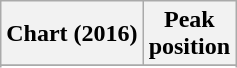<table class="wikitable sortable plainrowheaders" style="text-align:center;">
<tr>
<th>Chart (2016)</th>
<th>Peak <br> position</th>
</tr>
<tr>
</tr>
<tr>
</tr>
</table>
